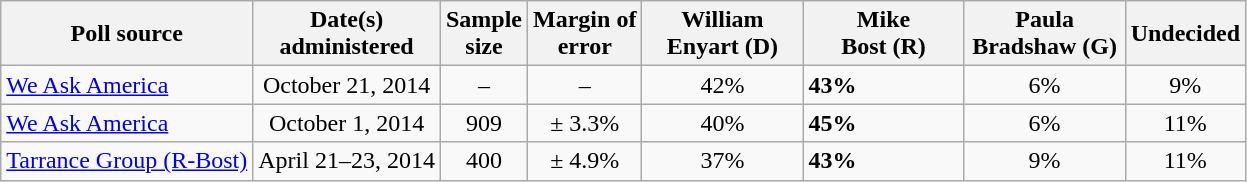<table class="wikitable">
<tr>
<th>Poll source</th>
<th>Date(s)<br>administered</th>
<th>Sample<br>size</th>
<th>Margin of<br>error</th>
<th style="width:100px;">William<br>Enyart (D)</th>
<th style="width:100px;">Mike<br>Bost (R)</th>
<th style="width:100px;">Paula<br>Bradshaw (G)</th>
<th>Undecided</th>
</tr>
<tr>
<td><a href='#'>We Ask America</a></td>
<td align=center>October 21, 2014</td>
<td align=center>–</td>
<td align=center>–</td>
<td align=center>42%</td>
<td><strong>43%</strong></td>
<td align=center>6%</td>
<td align=center>9%</td>
</tr>
<tr>
<td><a href='#'>We Ask America</a></td>
<td align=center>October 1, 2014</td>
<td align=center>909</td>
<td align=center>± 3.3%</td>
<td align=center>40%</td>
<td><strong>45%</strong></td>
<td align=center>6%</td>
<td align=center>11%</td>
</tr>
<tr>
<td><a href='#'>Tarrance Group (R-Bost)</a></td>
<td align=center>April 21–23, 2014</td>
<td align=center>400</td>
<td align=center>± 4.9%</td>
<td align=center>37%</td>
<td><strong>43%</strong></td>
<td align=center>9%</td>
<td align=center>11%</td>
</tr>
</table>
